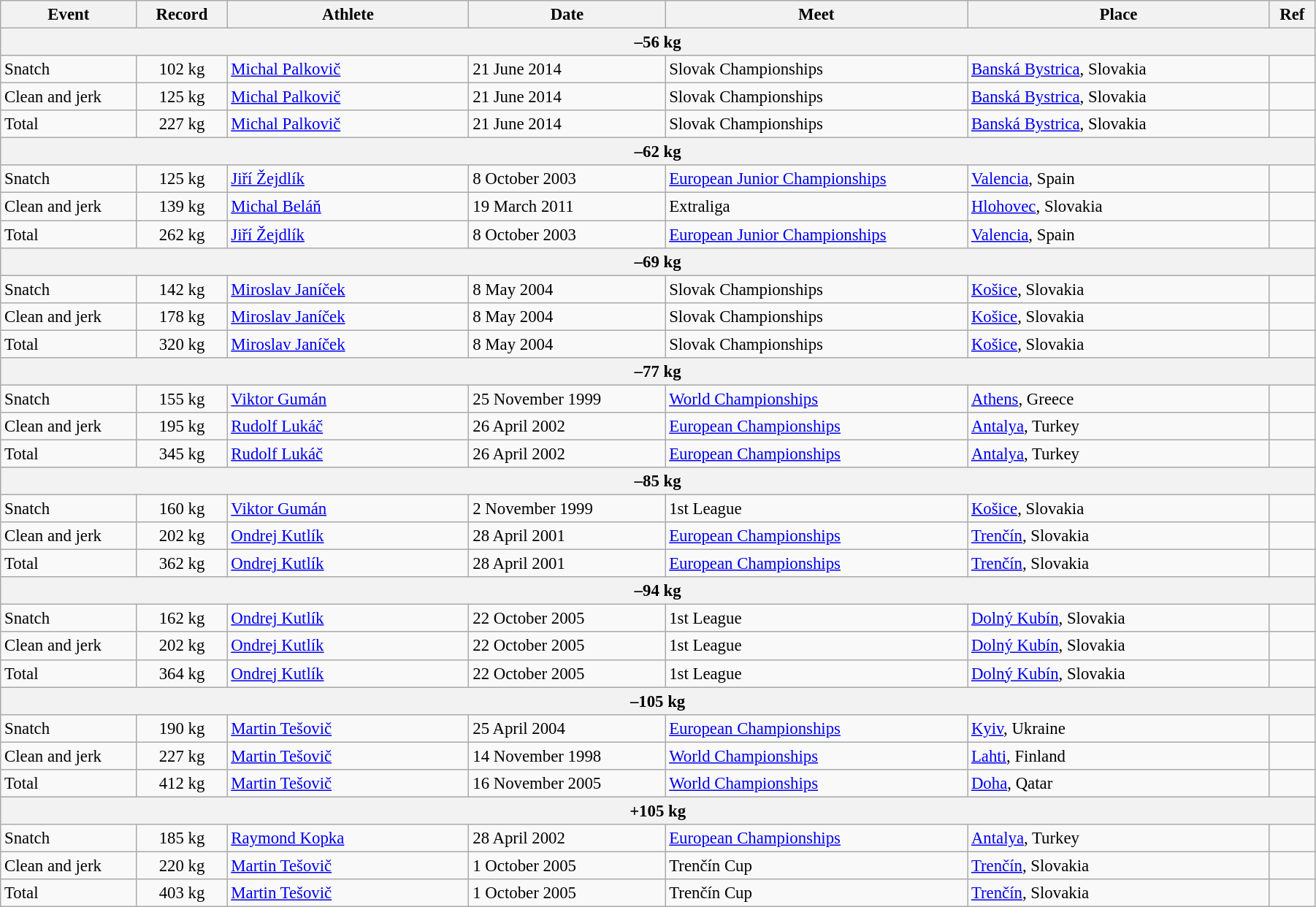<table class="wikitable" style="font-size:95%; width: 95%;">
<tr>
<th width=9%>Event</th>
<th width=6%>Record</th>
<th width=16%>Athlete</th>
<th width=13%>Date</th>
<th width=20%>Meet</th>
<th width=20%>Place</th>
<th width=3%>Ref</th>
</tr>
<tr bgcolor="#DDDDDD">
<th colspan="7">–56 kg</th>
</tr>
<tr>
<td>Snatch</td>
<td align="center">102 kg</td>
<td><a href='#'>Michal Palkovič</a></td>
<td>21 June 2014</td>
<td>Slovak Championships</td>
<td><a href='#'>Banská Bystrica</a>, Slovakia</td>
<td></td>
</tr>
<tr>
<td>Clean and jerk</td>
<td align="center">125 kg</td>
<td><a href='#'>Michal Palkovič</a></td>
<td>21 June 2014</td>
<td>Slovak Championships</td>
<td><a href='#'>Banská Bystrica</a>, Slovakia</td>
<td></td>
</tr>
<tr>
<td>Total</td>
<td align="center">227 kg</td>
<td><a href='#'>Michal Palkovič</a></td>
<td>21 June 2014</td>
<td>Slovak Championships</td>
<td><a href='#'>Banská Bystrica</a>, Slovakia</td>
<td></td>
</tr>
<tr bgcolor="#DDDDDD">
<th colspan="7">–62 kg</th>
</tr>
<tr>
<td>Snatch</td>
<td align="center">125 kg</td>
<td><a href='#'>Jiří Žejdlík</a></td>
<td>8 October 2003</td>
<td><a href='#'>European Junior Championships</a></td>
<td><a href='#'>Valencia</a>, Spain</td>
<td></td>
</tr>
<tr>
<td>Clean and jerk</td>
<td align="center">139 kg</td>
<td><a href='#'>Michal Beláň</a></td>
<td>19 March 2011</td>
<td>Extraliga</td>
<td><a href='#'>Hlohovec</a>, Slovakia</td>
<td></td>
</tr>
<tr>
<td>Total</td>
<td align="center">262 kg</td>
<td><a href='#'>Jiří Žejdlík</a></td>
<td>8 October 2003</td>
<td><a href='#'>European Junior Championships</a></td>
<td><a href='#'>Valencia</a>, Spain</td>
<td></td>
</tr>
<tr bgcolor="#DDDDDD">
<th colspan="7">–69 kg</th>
</tr>
<tr>
<td>Snatch</td>
<td align="center">142 kg</td>
<td><a href='#'>Miroslav Janíček</a></td>
<td>8 May 2004</td>
<td>Slovak Championships</td>
<td><a href='#'>Košice</a>, Slovakia</td>
<td></td>
</tr>
<tr>
<td>Clean and jerk</td>
<td align="center">178 kg</td>
<td><a href='#'>Miroslav Janíček</a></td>
<td>8 May 2004</td>
<td>Slovak Championships</td>
<td><a href='#'>Košice</a>, Slovakia</td>
<td></td>
</tr>
<tr>
<td>Total</td>
<td align="center">320 kg</td>
<td><a href='#'>Miroslav Janíček</a></td>
<td>8 May 2004</td>
<td>Slovak Championships</td>
<td><a href='#'>Košice</a>, Slovakia</td>
<td></td>
</tr>
<tr bgcolor="#DDDDDD">
<th colspan="7">–77 kg</th>
</tr>
<tr>
<td>Snatch</td>
<td align="center">155 kg</td>
<td><a href='#'>Viktor Gumán</a></td>
<td>25 November 1999</td>
<td><a href='#'>World Championships</a></td>
<td><a href='#'>Athens</a>, Greece</td>
<td></td>
</tr>
<tr>
<td>Clean and jerk</td>
<td align="center">195 kg</td>
<td><a href='#'>Rudolf Lukáč</a></td>
<td>26 April 2002</td>
<td><a href='#'>European Championships</a></td>
<td><a href='#'>Antalya</a>, Turkey</td>
<td></td>
</tr>
<tr>
<td>Total</td>
<td align="center">345 kg</td>
<td><a href='#'>Rudolf Lukáč</a></td>
<td>26 April 2002</td>
<td><a href='#'>European Championships</a></td>
<td><a href='#'>Antalya</a>, Turkey</td>
<td></td>
</tr>
<tr bgcolor="#DDDDDD">
<th colspan="7">–85 kg</th>
</tr>
<tr>
<td>Snatch</td>
<td align="center">160 kg</td>
<td><a href='#'>Viktor Gumán</a></td>
<td>2 November 1999</td>
<td>1st League</td>
<td><a href='#'>Košice</a>, Slovakia</td>
<td></td>
</tr>
<tr>
<td>Clean and jerk</td>
<td align="center">202 kg</td>
<td><a href='#'>Ondrej Kutlík</a></td>
<td>28 April 2001</td>
<td><a href='#'>European Championships</a></td>
<td><a href='#'>Trenčín</a>, Slovakia</td>
<td></td>
</tr>
<tr>
<td>Total</td>
<td align="center">362 kg</td>
<td><a href='#'>Ondrej Kutlík</a></td>
<td>28 April 2001</td>
<td><a href='#'>European Championships</a></td>
<td><a href='#'>Trenčín</a>, Slovakia</td>
<td></td>
</tr>
<tr bgcolor="#DDDDDD">
<th colspan="7">–94 kg</th>
</tr>
<tr>
<td>Snatch</td>
<td align="center">162 kg</td>
<td><a href='#'>Ondrej Kutlík</a></td>
<td>22 October 2005</td>
<td>1st League</td>
<td><a href='#'>Dolný Kubín</a>, Slovakia</td>
<td></td>
</tr>
<tr>
<td>Clean and jerk</td>
<td align="center">202 kg</td>
<td><a href='#'>Ondrej Kutlík</a></td>
<td>22 October 2005</td>
<td>1st League</td>
<td><a href='#'>Dolný Kubín</a>, Slovakia</td>
<td></td>
</tr>
<tr>
<td>Total</td>
<td align="center">364 kg</td>
<td><a href='#'>Ondrej Kutlík</a></td>
<td>22 October 2005</td>
<td>1st League</td>
<td><a href='#'>Dolný Kubín</a>, Slovakia</td>
<td></td>
</tr>
<tr bgcolor="#DDDDDD">
<th colspan="7">–105 kg</th>
</tr>
<tr>
<td>Snatch</td>
<td align="center">190 kg</td>
<td><a href='#'>Martin Tešovič</a></td>
<td>25 April 2004</td>
<td><a href='#'>European Championships</a></td>
<td><a href='#'>Kyiv</a>, Ukraine</td>
<td></td>
</tr>
<tr>
<td>Clean and jerk</td>
<td align="center">227 kg</td>
<td><a href='#'>Martin Tešovič</a></td>
<td>14 November 1998</td>
<td><a href='#'>World Championships</a></td>
<td><a href='#'>Lahti</a>, Finland</td>
<td></td>
</tr>
<tr>
<td>Total</td>
<td align="center">412 kg</td>
<td><a href='#'>Martin Tešovič</a></td>
<td>16 November 2005</td>
<td><a href='#'>World Championships</a></td>
<td><a href='#'>Doha</a>, Qatar</td>
<td></td>
</tr>
<tr bgcolor="#DDDDDD">
<th colspan="7">+105 kg</th>
</tr>
<tr>
<td>Snatch</td>
<td align="center">185 kg</td>
<td><a href='#'>Raymond Kopka</a></td>
<td>28 April 2002</td>
<td><a href='#'>European Championships</a></td>
<td><a href='#'>Antalya</a>, Turkey</td>
<td></td>
</tr>
<tr>
<td>Clean and jerk</td>
<td align="center">220 kg</td>
<td><a href='#'>Martin Tešovič</a></td>
<td>1 October 2005</td>
<td>Trenčín Cup</td>
<td><a href='#'>Trenčín</a>, Slovakia</td>
<td></td>
</tr>
<tr>
<td>Total</td>
<td align="center">403 kg</td>
<td><a href='#'>Martin Tešovič</a></td>
<td>1 October 2005</td>
<td>Trenčín Cup</td>
<td><a href='#'>Trenčín</a>, Slovakia</td>
<td></td>
</tr>
</table>
